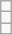<table class="wikitable">
<tr>
<td></td>
</tr>
<tr>
<td></td>
</tr>
<tr>
<td></td>
</tr>
</table>
